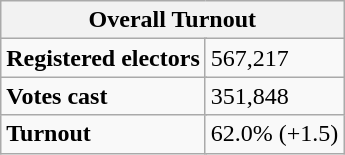<table class="wikitable" border="1">
<tr>
<th colspan="5">Overall Turnout</th>
</tr>
<tr>
<td colspan="2"><strong>Registered electors</strong></td>
<td colspan="3">567,217</td>
</tr>
<tr>
<td colspan="2"><strong>Votes cast</strong></td>
<td colspan="3">351,848</td>
</tr>
<tr>
<td colspan="2"><strong>Turnout</strong></td>
<td colspan="3">62.0% (+1.5)</td>
</tr>
</table>
